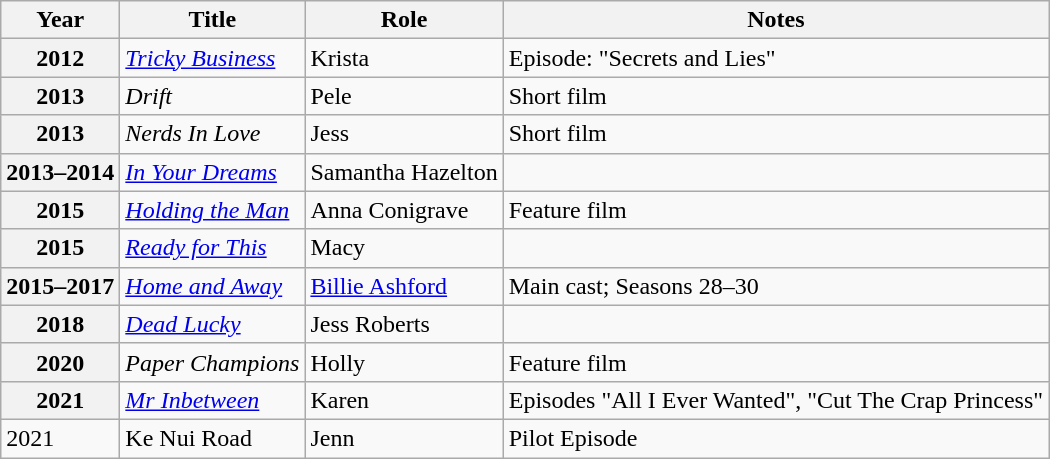<table class="wikitable sortable plainrowheaders">
<tr>
<th scope="col">Year</th>
<th scope="col">Title</th>
<th scope="col">Role</th>
<th scope="col" class="unsortable">Notes</th>
</tr>
<tr>
<th scope="row">2012</th>
<td><em><a href='#'>Tricky Business</a></em></td>
<td>Krista</td>
<td>Episode: "Secrets and Lies"</td>
</tr>
<tr>
<th scope="row">2013</th>
<td><em>Drift</em></td>
<td>Pele</td>
<td>Short film</td>
</tr>
<tr>
<th scope="row">2013</th>
<td><em>Nerds In Love</em></td>
<td>Jess</td>
<td>Short film</td>
</tr>
<tr>
<th scope="row">2013–2014</th>
<td><em><a href='#'>In Your Dreams</a></em></td>
<td>Samantha Hazelton</td>
<td></td>
</tr>
<tr>
<th scope="row">2015</th>
<td><em><a href='#'>Holding the Man</a></em></td>
<td>Anna Conigrave</td>
<td>Feature film</td>
</tr>
<tr>
<th scope="row">2015</th>
<td><em><a href='#'>Ready for This</a></em></td>
<td>Macy</td>
<td></td>
</tr>
<tr>
<th scope="row">2015–2017</th>
<td><em><a href='#'>Home and Away</a></em></td>
<td><a href='#'>Billie Ashford</a></td>
<td>Main cast; Seasons 28–30</td>
</tr>
<tr>
<th scope="row">2018</th>
<td><em><a href='#'>Dead Lucky</a></em></td>
<td>Jess Roberts</td>
<td></td>
</tr>
<tr>
<th scope="row">2020</th>
<td><em>Paper Champions</em></td>
<td>Holly</td>
<td>Feature film</td>
</tr>
<tr>
<th scope="row">2021</th>
<td><em><a href='#'>Mr Inbetween</a></em></td>
<td>Karen</td>
<td>Episodes "All I Ever Wanted", "Cut The Crap Princess"</td>
</tr>
<tr>
<td>2021</td>
<td>Ke Nui Road</td>
<td>Jenn</td>
<td>Pilot Episode</td>
</tr>
</table>
